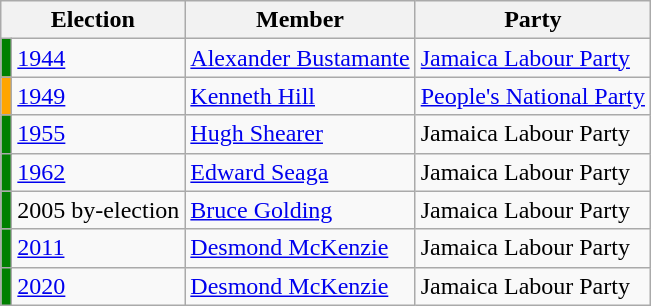<table class="wikitable">
<tr>
<th colspan="2">Election</th>
<th>Member</th>
<th>Party</th>
</tr>
<tr>
<td style="background-color: green"></td>
<td><a href='#'>1944</a></td>
<td><a href='#'>Alexander Bustamante</a></td>
<td><a href='#'>Jamaica Labour Party</a></td>
</tr>
<tr>
<td style="background-color: orange"></td>
<td><a href='#'>1949</a></td>
<td><a href='#'>Kenneth Hill</a></td>
<td><a href='#'>People's National Party</a></td>
</tr>
<tr>
<td style="background-color: green"></td>
<td><a href='#'>1955</a></td>
<td><a href='#'>Hugh Shearer</a></td>
<td>Jamaica Labour Party</td>
</tr>
<tr>
<td style="background-color: green"></td>
<td><a href='#'>1962</a></td>
<td><a href='#'>Edward Seaga</a></td>
<td>Jamaica Labour Party</td>
</tr>
<tr>
<td style="background-color: green"></td>
<td>2005 by-election</td>
<td><a href='#'>Bruce Golding</a></td>
<td>Jamaica Labour Party</td>
</tr>
<tr>
<td style="background-color: green"></td>
<td><a href='#'>2011</a></td>
<td><a href='#'>Desmond McKenzie</a></td>
<td>Jamaica Labour Party</td>
</tr>
<tr>
<td style="background-color: green"></td>
<td><a href='#'>2020</a></td>
<td><a href='#'>Desmond McKenzie</a></td>
<td>Jamaica Labour Party</td>
</tr>
</table>
